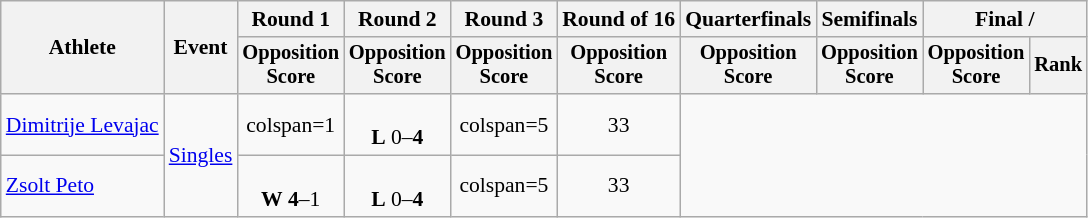<table class=wikitable style="font-size:90%">
<tr>
<th rowspan="2">Athlete</th>
<th rowspan="2">Event</th>
<th>Round 1</th>
<th>Round 2</th>
<th>Round 3</th>
<th>Round of 16</th>
<th>Quarterfinals</th>
<th>Semifinals</th>
<th colspan=2>Final / </th>
</tr>
<tr style="font-size:95%">
<th>Opposition<br>Score</th>
<th>Opposition<br>Score</th>
<th>Opposition<br>Score</th>
<th>Opposition<br>Score</th>
<th>Opposition<br>Score</th>
<th>Opposition<br>Score</th>
<th>Opposition<br>Score</th>
<th>Rank</th>
</tr>
<tr align=center>
<td align=left><a href='#'>Dimitrije Levajac</a></td>
<td align=left rowspan=2><a href='#'>Singles</a></td>
<td>colspan=1 </td>
<td><br> <strong>L</strong> 0–<strong>4</strong></td>
<td>colspan=5 </td>
<td>33</td>
</tr>
<tr align=center>
<td align=left><a href='#'>Zsolt Peto</a></td>
<td><br> <strong>W</strong> <strong>4</strong>–1</td>
<td><br> <strong>L</strong> 0–<strong>4</strong></td>
<td>colspan=5 </td>
<td>33</td>
</tr>
</table>
